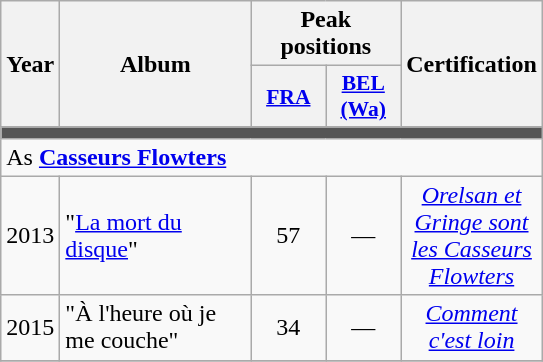<table class="wikitable">
<tr>
<th align="center" rowspan="2" width="10">Year</th>
<th align="center" rowspan="2" width="120">Album</th>
<th align="center" colspan="2" width="20">Peak positions</th>
<th align="center" rowspan="2" width="70">Certification</th>
</tr>
<tr>
<th scope="col" style="width:3em;font-size:90%;"><a href='#'>FRA</a><br></th>
<th scope="col" style="width:3em;font-size:90%;"><a href='#'>BEL <br>(Wa)</a><br></th>
</tr>
<tr>
<td colspan="6" style="background:#555;"></td>
</tr>
<tr>
<td colspan=6>As <strong><a href='#'>Casseurs Flowters</a></strong></td>
</tr>
<tr>
<td style="text-align:center;">2013</td>
<td>"<a href='#'>La mort du disque</a>"</td>
<td style="text-align:center;">57</td>
<td style="text-align:center;">—</td>
<td style="text-align:center;"><em><a href='#'>Orelsan et Gringe sont les Casseurs Flowters</a></em></td>
</tr>
<tr>
<td style="text-align:center;">2015</td>
<td>"À l'heure où je me couche"</td>
<td style="text-align:center;">34</td>
<td style="text-align:center;">—</td>
<td style="text-align:center;"><em><a href='#'>Comment c'est loin</a></em></td>
</tr>
<tr>
</tr>
</table>
